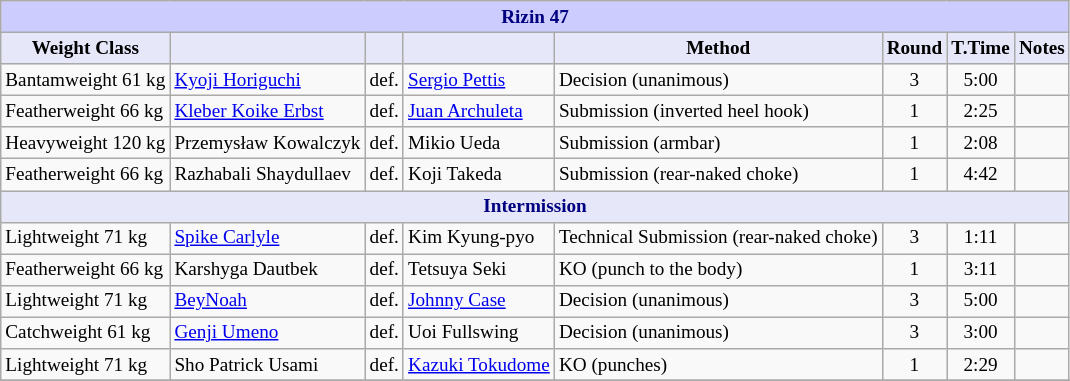<table class="wikitable" style="font-size: 80%;">
<tr>
<th colspan="8" style="background-color: #ccf; color: #000080; text-align: center;"><strong>Rizin 47</strong></th>
</tr>
<tr>
<th colspan="1" style="background-color: #E6E8FA; color: #000000; text-align: center;">Weight Class</th>
<th colspan="1" style="background-color: #E6E8FA; color: #000000; text-align: center;"></th>
<th colspan="1" style="background-color: #E6E8FA; color: #000000; text-align: center;"></th>
<th colspan="1" style="background-color: #E6E8FA; color: #000000; text-align: center;"></th>
<th colspan="1" style="background-color: #E6E8FA; color: #000000; text-align: center;">Method</th>
<th colspan="1" style="background-color: #E6E8FA; color: #000000; text-align: center;">Round</th>
<th colspan="1" style="background-color: #E6E8FA; color: #000000; text-align: center;">T.Time</th>
<th colspan="1" style="background-color: #E6E8FA; color: #000000; text-align: center;">Notes</th>
</tr>
<tr>
<td>Bantamweight 61 kg</td>
<td> <a href='#'>Kyoji Horiguchi</a></td>
<td align=center>def.</td>
<td> <a href='#'>Sergio Pettis</a></td>
<td>Decision (unanimous)</td>
<td align=center>3</td>
<td align=center>5:00</td>
<td></td>
</tr>
<tr>
<td>Featherweight 66 kg</td>
<td> <a href='#'>Kleber Koike Erbst</a></td>
<td align=center>def.</td>
<td> <a href='#'>Juan Archuleta</a></td>
<td>Submission (inverted heel hook)</td>
<td align=center>1</td>
<td align=center>2:25</td>
<td></td>
</tr>
<tr>
<td>Heavyweight 120 kg</td>
<td> Przemysław Kowalczyk</td>
<td align=center>def.</td>
<td> Mikio Ueda</td>
<td>Submission (armbar)</td>
<td align=center>1</td>
<td align=center>2:08</td>
<td></td>
</tr>
<tr>
<td>Featherweight 66 kg</td>
<td> Razhabali Shaydullaev</td>
<td align=center>def.</td>
<td> Koji Takeda</td>
<td>Submission (rear-naked choke)</td>
<td align=center>1</td>
<td align=center>4:42</td>
<td></td>
</tr>
<tr>
<th colspan="8" style="background-color: #E6E8FA; color: #000080; text-align: center;"><strong>Intermission</strong></th>
</tr>
<tr>
<td>Lightweight 71 kg</td>
<td> <a href='#'>Spike Carlyle</a></td>
<td align=center>def.</td>
<td> Kim Kyung-pyo</td>
<td>Technical Submission (rear-naked choke)</td>
<td align=center>3</td>
<td align=center>1:11</td>
<td></td>
</tr>
<tr>
<td>Featherweight 66 kg</td>
<td> Karshyga Dautbek</td>
<td align=center>def.</td>
<td> Tetsuya Seki</td>
<td>KO (punch to the body)</td>
<td align=center>1</td>
<td align=center>3:11</td>
<td></td>
</tr>
<tr>
<td>Lightweight 71 kg</td>
<td> <a href='#'>BeyNoah</a></td>
<td align=center>def.</td>
<td> <a href='#'>Johnny Case</a></td>
<td>Decision (unanimous)</td>
<td align=center>3</td>
<td align=center>5:00</td>
<td></td>
</tr>
<tr>
<td>Catchweight 61 kg</td>
<td> <a href='#'>Genji Umeno</a></td>
<td align=center>def.</td>
<td> Uoi Fullswing</td>
<td>Decision (unanimous)</td>
<td align=center>3</td>
<td align=center>3:00</td>
<td></td>
</tr>
<tr>
<td>Lightweight 71 kg</td>
<td> Sho Patrick Usami</td>
<td align=center>def.</td>
<td> <a href='#'>Kazuki Tokudome</a></td>
<td>KO (punches)</td>
<td align=center>1</td>
<td align=center>2:29</td>
<td></td>
</tr>
<tr>
</tr>
</table>
